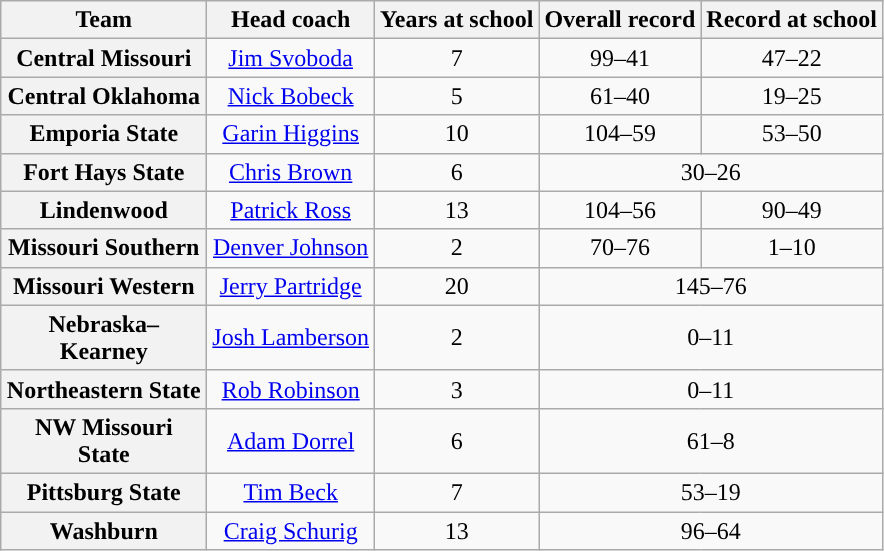<table class="wikitable sortable" style="text-align: center;">
<tr>
<th style="width:130px;">Team</th>
<th>Head coach</th>
<th>Years at school</th>
<th>Overall record</th>
<th>Record at school</th>
</tr>
<tr>
<th>Central Missouri</th>
<td><a href='#'>Jim Svoboda</a></td>
<td>7</td>
<td>99–41</td>
<td>47–22</td>
</tr>
<tr>
<th>Central Oklahoma</th>
<td><a href='#'>Nick Bobeck</a></td>
<td>5</td>
<td>61–40</td>
<td>19–25</td>
</tr>
<tr>
<th>Emporia State</th>
<td><a href='#'>Garin Higgins</a></td>
<td>10</td>
<td>104–59</td>
<td>53–50</td>
</tr>
<tr>
<th>Fort Hays State</th>
<td><a href='#'>Chris Brown</a></td>
<td>6</td>
<td colspan=2>30–26</td>
</tr>
<tr>
<th>Lindenwood</th>
<td><a href='#'>Patrick Ross</a></td>
<td>13</td>
<td>104–56</td>
<td>90–49</td>
</tr>
<tr>
<th>Missouri Southern</th>
<td><a href='#'>Denver Johnson</a></td>
<td>2</td>
<td>70–76</td>
<td>1–10</td>
</tr>
<tr>
<th>Missouri Western</th>
<td><a href='#'>Jerry Partridge</a></td>
<td>20</td>
<td colspan=2>145–76</td>
</tr>
<tr>
<th>Nebraska–Kearney</th>
<td><a href='#'>Josh Lamberson</a></td>
<td>2</td>
<td colspan=2>0–11</td>
</tr>
<tr>
<th>Northeastern State</th>
<td><a href='#'>Rob Robinson</a></td>
<td>3</td>
<td colspan=2>0–11</td>
</tr>
<tr>
<th>NW Missouri State</th>
<td><a href='#'>Adam Dorrel</a></td>
<td>6</td>
<td colspan=2>61–8</td>
</tr>
<tr>
<th>Pittsburg State</th>
<td><a href='#'>Tim Beck</a></td>
<td>7</td>
<td colspan=2>53–19</td>
</tr>
<tr>
<th>Washburn</th>
<td><a href='#'>Craig Schurig</a></td>
<td>13</td>
<td colspan=2>96–64</td>
</tr>
</table>
